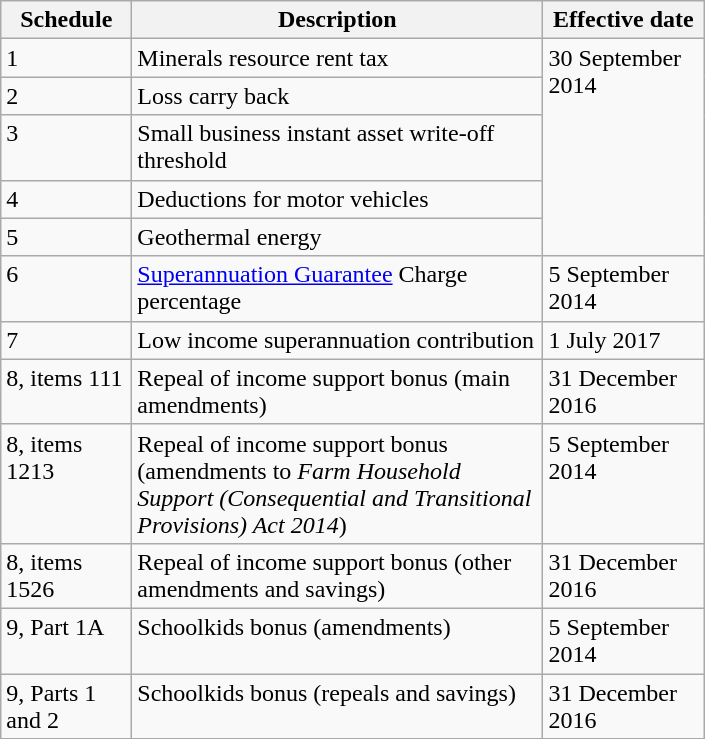<table class = "wikitable">
<tr>
<th scope="col" style="width: 60pt;">Schedule</th>
<th scope="col" style="width: 200pt;">Description</th>
<th scope="col" style="width: 75pt;">Effective date</th>
</tr>
<tr valign="top">
<td>1</td>
<td>Minerals resource rent tax</td>
<td rowspan="5">30 September 2014</td>
</tr>
<tr valign="top">
<td>2</td>
<td>Loss carry back</td>
</tr>
<tr valign="top">
<td>3</td>
<td>Small business instant asset write‑off threshold</td>
</tr>
<tr valign="top">
<td>4</td>
<td>Deductions for motor vehicles</td>
</tr>
<tr valign="top">
<td>5</td>
<td>Geothermal energy</td>
</tr>
<tr valign="top">
<td>6</td>
<td><a href='#'>Superannuation Guarantee</a> Charge percentage</td>
<td>5 September 2014</td>
</tr>
<tr valign="top">
<td>7</td>
<td>Low income superannuation contribution</td>
<td>1 July 2017</td>
</tr>
<tr valign="top">
<td>8, items 111</td>
<td>Repeal of income support bonus (main amendments)</td>
<td>31 December 2016</td>
</tr>
<tr valign="top">
<td>8, items 1213</td>
<td>Repeal of income support bonus (amendments to <em>Farm Household Support (Consequential and Transitional Provisions) Act 2014</em>)</td>
<td>5 September 2014</td>
</tr>
<tr valign="top">
<td>8, items 1526</td>
<td>Repeal of income support bonus (other amendments and savings)</td>
<td>31 December 2016</td>
</tr>
<tr valign="top">
<td>9, Part 1A</td>
<td>Schoolkids bonus (amendments)</td>
<td>5 September 2014</td>
</tr>
<tr valign="top">
<td>9, Parts 1 and 2</td>
<td>Schoolkids bonus (repeals and savings)</td>
<td>31 December 2016</td>
</tr>
</table>
